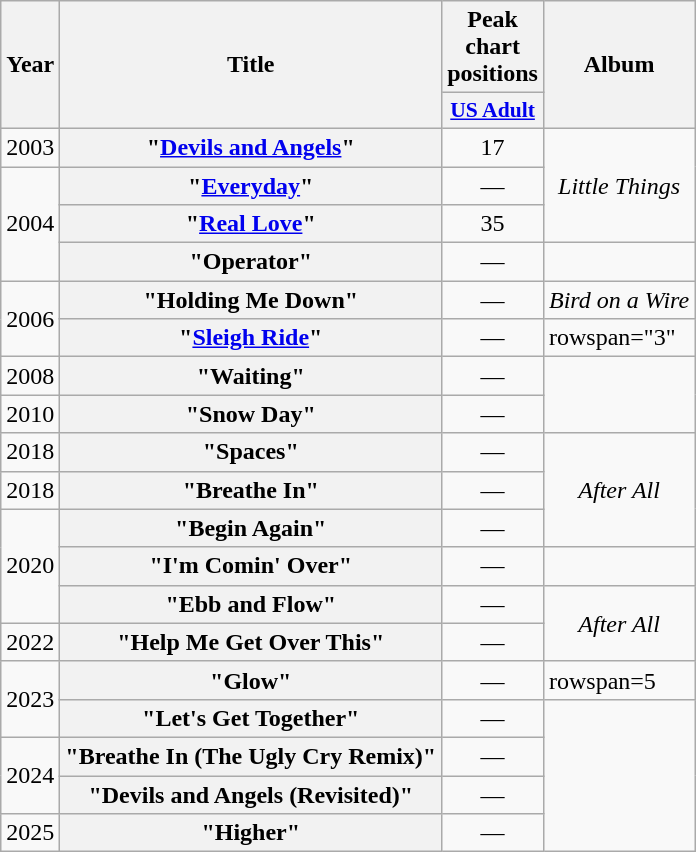<table class="wikitable plainrowheaders">
<tr>
<th scope="col" rowspan="2">Year</th>
<th scope="col" rowspan="2">Title</th>
<th scope="col">Peak chart positions</th>
<th scope="col" rowspan="2">Album</th>
</tr>
<tr>
<th scope="col" style="width:3em;font-size:90%"><a href='#'>US Adult</a><br></th>
</tr>
<tr>
<td align=center>2003</td>
<th scope="row">"<a href='#'>Devils and Angels</a>"</th>
<td align=center>17</td>
<td rowspan=3 align=center><em>Little Things</em></td>
</tr>
<tr>
<td align=center rowspan=3>2004</td>
<th scope="row">"<a href='#'>Everyday</a>"</th>
<td align=center>—</td>
</tr>
<tr>
<th scope="row">"<a href='#'>Real Love</a>"</th>
<td align=center>35</td>
</tr>
<tr>
<th scope="row">"Operator"</th>
<td align=center>—</td>
<td></td>
</tr>
<tr>
<td align=center rowspan=2>2006</td>
<th scope="row">"Holding Me Down"</th>
<td align=center>—</td>
<td align=center><em>Bird on a Wire</em></td>
</tr>
<tr>
<th scope="row">"<a href='#'>Sleigh Ride</a>"</th>
<td align=center>—</td>
<td>rowspan="3" </td>
</tr>
<tr>
<td align=center>2008</td>
<th scope="row">"Waiting"</th>
<td align=center>—</td>
</tr>
<tr>
<td align=center>2010</td>
<th scope="row">"Snow Day"</th>
<td align=center>—</td>
</tr>
<tr>
<td align=center>2018</td>
<th scope="row">"Spaces"</th>
<td align=center>—</td>
<td rowspan="3" align=center><em>After All</em></td>
</tr>
<tr>
<td align=center>2018</td>
<th scope="row">"Breathe In"</th>
<td align=center>—</td>
</tr>
<tr>
<td align=center rowspan=3>2020</td>
<th scope="row">"Begin Again"</th>
<td align=center>—</td>
</tr>
<tr>
<th scope="row">"I'm Comin' Over"</th>
<td align=center>—</td>
<td></td>
</tr>
<tr>
<th scope="row">"Ebb and Flow"</th>
<td align=center>—</td>
<td align=center rowspan="2"><em>After All</em></td>
</tr>
<tr>
<td align=center>2022</td>
<th scope="row">"Help Me Get Over This"</th>
<td align=center>—</td>
</tr>
<tr>
<td align=center rowspan=2>2023</td>
<th scope="row">"Glow"</th>
<td align=center>—</td>
<td>rowspan=5 </td>
</tr>
<tr>
<th scope="row">"Let's Get Together"</th>
<td align=center>—</td>
</tr>
<tr>
<td align=center rowspan=2>2024</td>
<th scope="row">"Breathe In (The Ugly Cry Remix)"</th>
<td align=center>—</td>
</tr>
<tr>
<th scope="row">"Devils and Angels (Revisited)"</th>
<td align=center>—</td>
</tr>
<tr>
<td align=center>2025</td>
<th scope="row">"Higher"</th>
<td align=center>—</td>
</tr>
</table>
